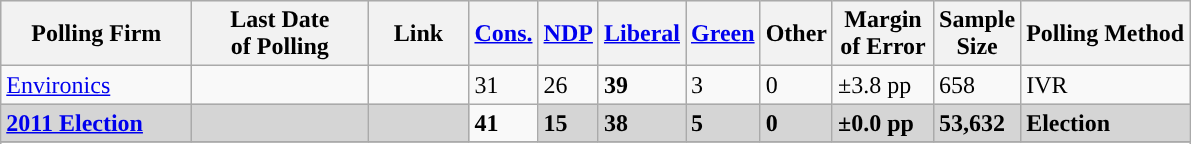<table class="wikitable sortable">
<tr style="background:#e9e9e9;">
<th style="width:120px">Polling Firm</th>
<th style="width:110px">Last Date<br>of Polling</th>
<th style="width:60px" class="unsortable">Link</th>
<th style="background-color:"><strong><a href='#'>Cons.</a></strong></th>
<th style="background-color:"><strong><a href='#'>NDP</a></strong></th>
<th style="background-color:"><strong><a href='#'>Liberal</a></strong></th>
<th style="background-color:"><strong><a href='#'>Green</a></strong></th>
<th style="background-color:"><strong>Other</strong></th>
<th style="width:60px;" class=unsortable>Margin<br>of Error</th>
<th style="width:50px;" class=unsortable>Sample<br>Size</th>
<th class=unsortable>Polling Method</th>
</tr>
<tr>
<td><a href='#'>Environics</a></td>
<td></td>
<td></td>
<td>31</td>
<td>26</td>
<td><strong>39</strong></td>
<td>3</td>
<td>0</td>
<td>±3.8 pp</td>
<td>658</td>
<td>IVR</td>
</tr>
<tr>
<td style="background:#D5D5D5"><strong><a href='#'>2011 Election</a></strong></td>
<td style="background:#D5D5D5"><strong></strong></td>
<td style="background:#D5D5D5"></td>
<td><strong>41</strong></td>
<td style="background:#D5D5D5"><strong>15</strong></td>
<td style="background:#D5D5D5"><strong>38</strong></td>
<td style="background:#D5D5D5"><strong>5</strong></td>
<td style="background:#D5D5D5"><strong>0</strong></td>
<td style="background:#D5D5D5"><strong>±0.0 pp</strong></td>
<td style="background:#D5D5D5"><strong>53,632</strong></td>
<td style="background:#D5D5D5"><strong>Election</strong></td>
</tr>
<tr>
</tr>
<tr>
</tr>
</table>
